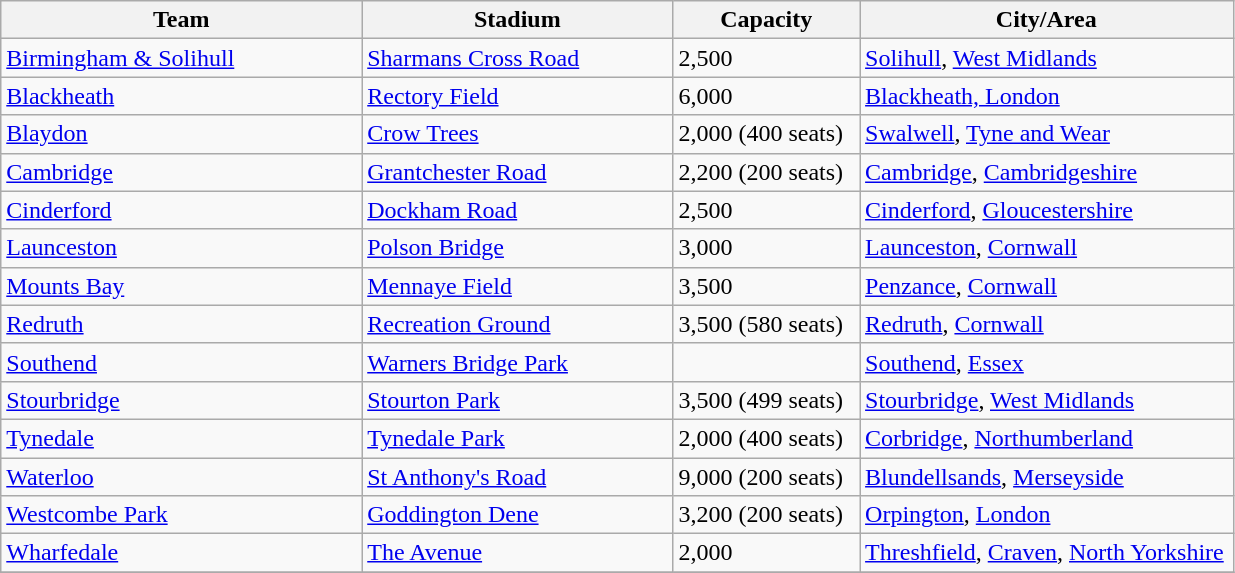<table class="wikitable sortable">
<tr>
<th width=29%>Team</th>
<th width=25%>Stadium</th>
<th width=15%>Capacity</th>
<th width=30%>City/Area</th>
</tr>
<tr>
<td><a href='#'>Birmingham & Solihull</a></td>
<td><a href='#'>Sharmans Cross Road</a></td>
<td>2,500</td>
<td><a href='#'>Solihull</a>, <a href='#'>West Midlands</a></td>
</tr>
<tr>
<td><a href='#'>Blackheath</a></td>
<td><a href='#'>Rectory Field</a></td>
<td>6,000</td>
<td><a href='#'>Blackheath, London</a></td>
</tr>
<tr>
<td><a href='#'>Blaydon</a></td>
<td><a href='#'>Crow Trees</a></td>
<td>2,000 (400 seats)</td>
<td><a href='#'>Swalwell</a>, <a href='#'>Tyne and Wear</a></td>
</tr>
<tr>
<td><a href='#'>Cambridge</a></td>
<td><a href='#'>Grantchester Road</a></td>
<td>2,200 (200 seats)</td>
<td><a href='#'>Cambridge</a>, <a href='#'>Cambridgeshire</a></td>
</tr>
<tr>
<td><a href='#'>Cinderford</a></td>
<td><a href='#'>Dockham Road</a></td>
<td>2,500</td>
<td><a href='#'>Cinderford</a>, <a href='#'>Gloucestershire</a></td>
</tr>
<tr>
<td><a href='#'>Launceston</a></td>
<td><a href='#'>Polson Bridge</a></td>
<td>3,000</td>
<td><a href='#'>Launceston</a>, <a href='#'>Cornwall</a></td>
</tr>
<tr>
<td><a href='#'>Mounts Bay</a></td>
<td><a href='#'>Mennaye Field</a></td>
<td>3,500</td>
<td><a href='#'>Penzance</a>, <a href='#'>Cornwall</a></td>
</tr>
<tr>
<td><a href='#'>Redruth</a></td>
<td><a href='#'>Recreation Ground</a></td>
<td>3,500 (580 seats)</td>
<td><a href='#'>Redruth</a>, <a href='#'>Cornwall</a></td>
</tr>
<tr>
<td><a href='#'>Southend</a></td>
<td><a href='#'>Warners Bridge Park</a></td>
<td></td>
<td><a href='#'>Southend</a>, <a href='#'>Essex</a></td>
</tr>
<tr>
<td><a href='#'>Stourbridge</a></td>
<td><a href='#'>Stourton Park</a></td>
<td>3,500 (499 seats)</td>
<td><a href='#'>Stourbridge</a>, <a href='#'>West Midlands</a></td>
</tr>
<tr>
<td><a href='#'>Tynedale</a></td>
<td><a href='#'>Tynedale Park</a></td>
<td>2,000 (400 seats)</td>
<td><a href='#'>Corbridge</a>, <a href='#'>Northumberland</a></td>
</tr>
<tr>
<td><a href='#'>Waterloo</a></td>
<td><a href='#'>St Anthony's Road</a></td>
<td>9,000 (200 seats)</td>
<td><a href='#'>Blundellsands</a>, <a href='#'>Merseyside</a></td>
</tr>
<tr>
<td><a href='#'>Westcombe Park</a></td>
<td><a href='#'>Goddington Dene</a></td>
<td>3,200 (200 seats)</td>
<td><a href='#'>Orpington</a>, <a href='#'>London</a></td>
</tr>
<tr>
<td><a href='#'>Wharfedale</a></td>
<td><a href='#'>The Avenue</a></td>
<td>2,000</td>
<td><a href='#'>Threshfield</a>, <a href='#'>Craven</a>, <a href='#'>North Yorkshire</a></td>
</tr>
<tr>
</tr>
</table>
